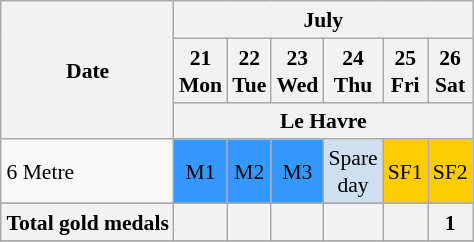<table class="wikitable" style="margin:0.5em auto; font-size:90%; line-height:1.25em;">
<tr>
<th rowspan=3>Date</th>
<th colspan=6>July</th>
</tr>
<tr>
<th>21<br>Mon</th>
<th>22<br>Tue</th>
<th>23<br>Wed</th>
<th>24<br>Thu</th>
<th>25<br>Fri</th>
<th>26<br>Sat</th>
</tr>
<tr>
<th colspan=6>Le Havre</th>
</tr>
<tr align="center">
<td align="left">6 Metre</td>
<td bgcolor=#3399ff><span>M1</span></td>
<td bgcolor=#3399ff><span>M2</span></td>
<td bgcolor=#3399ff><span>M3</span></td>
<td bgcolor=#cedff2>Spare<br>day</td>
<td bgcolor=#ffcc00><span>SF1</span></td>
<td bgcolor=#ffcc00><span>SF2</span></td>
</tr>
<tr align="center">
</tr>
<tr>
<th>Total gold medals</th>
<th></th>
<th></th>
<th></th>
<th></th>
<th></th>
<th>1</th>
</tr>
<tr>
</tr>
</table>
